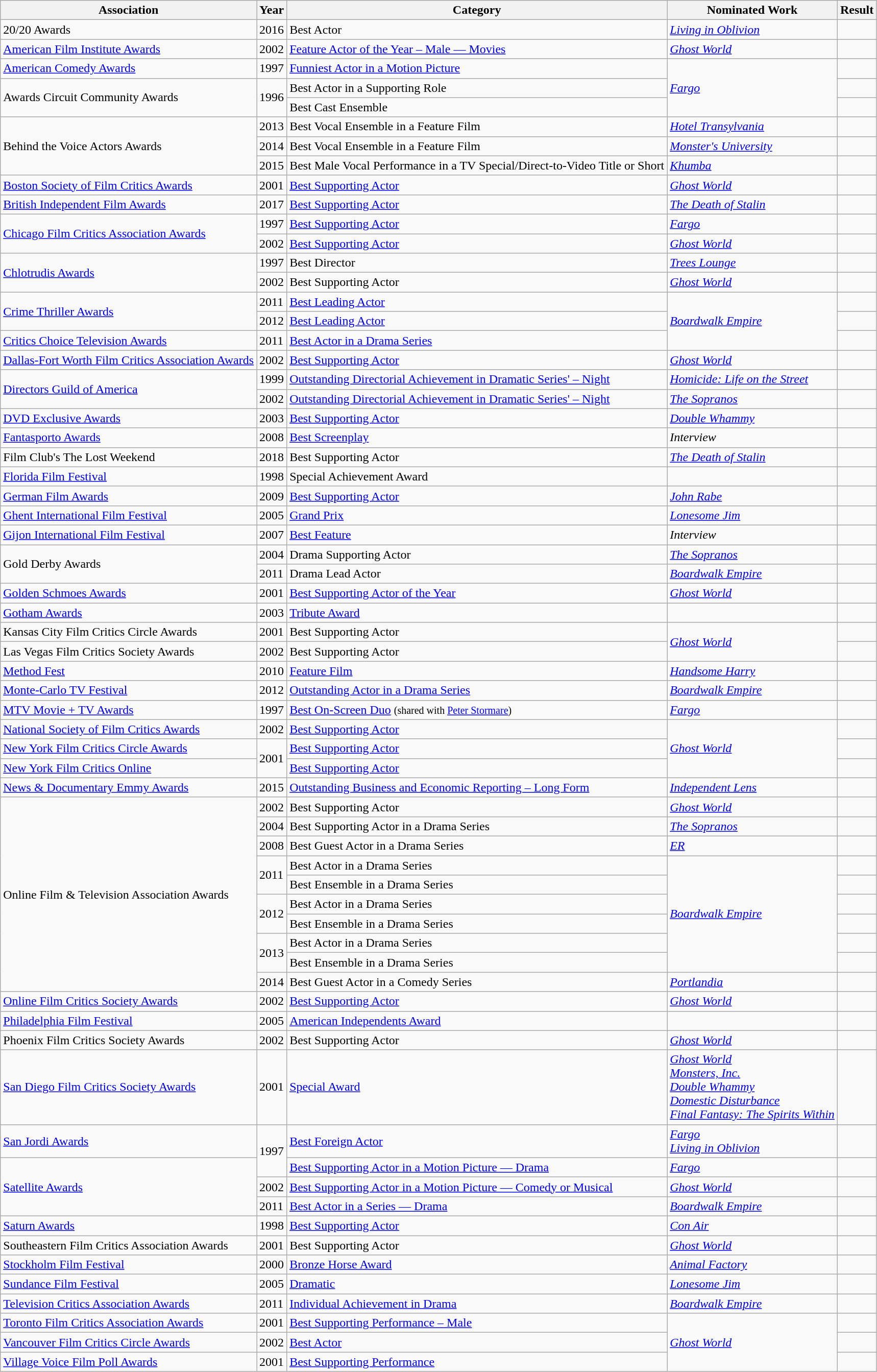<table class="wikitable">
<tr>
<th>Association</th>
<th>Year</th>
<th>Category</th>
<th>Nominated Work</th>
<th>Result</th>
</tr>
<tr>
<td>20/20 Awards</td>
<td>2016</td>
<td>Best Actor</td>
<td><em><a href='#'>Living in Oblivion</a></em></td>
<td></td>
</tr>
<tr>
<td><a href='#'>American Film Institute Awards</a></td>
<td>2002</td>
<td><a href='#'>Feature Actor of the Year – Male — Movies</a></td>
<td><em><a href='#'>Ghost World</a></em></td>
<td></td>
</tr>
<tr>
<td><a href='#'>American Comedy Awards</a></td>
<td>1997</td>
<td><a href='#'>Funniest Actor in a Motion Picture</a></td>
<td rowspan="3"><em><a href='#'>Fargo</a></em></td>
<td></td>
</tr>
<tr>
<td rowspan="2">Awards Circuit Community Awards</td>
<td rowspan="2">1996</td>
<td>Best Actor in a Supporting Role</td>
<td></td>
</tr>
<tr>
<td>Best Cast Ensemble</td>
<td></td>
</tr>
<tr>
<td rowspan="3">Behind the Voice Actors Awards</td>
<td>2013</td>
<td>Best Vocal Ensemble in a Feature Film</td>
<td><em><a href='#'>Hotel Transylvania</a></em></td>
<td></td>
</tr>
<tr>
<td>2014</td>
<td>Best Vocal Ensemble in a Feature Film</td>
<td><em><a href='#'>Monster's University</a></em></td>
<td></td>
</tr>
<tr>
<td>2015</td>
<td>Best Male Vocal Performance in a TV Special/Direct-to-Video Title or Short</td>
<td><em><a href='#'>Khumba</a></em></td>
<td></td>
</tr>
<tr>
<td><a href='#'>Boston Society of Film Critics Awards</a></td>
<td>2001</td>
<td><a href='#'>Best Supporting Actor</a></td>
<td><em><a href='#'>Ghost World</a></em></td>
<td></td>
</tr>
<tr>
<td><a href='#'>British Independent Film Awards</a></td>
<td>2017</td>
<td><a href='#'>Best Supporting Actor</a></td>
<td><em><a href='#'>The Death of Stalin</a></em></td>
<td></td>
</tr>
<tr>
<td rowspan="2"><a href='#'>Chicago Film Critics Association Awards</a></td>
<td>1997</td>
<td><a href='#'>Best Supporting Actor</a></td>
<td><em><a href='#'>Fargo</a></em></td>
<td></td>
</tr>
<tr>
<td>2002</td>
<td><a href='#'>Best Supporting Actor</a></td>
<td><em><a href='#'>Ghost World</a></em></td>
<td></td>
</tr>
<tr>
<td rowspan="2"><a href='#'>Chlotrudis Awards</a></td>
<td>1997</td>
<td>Best Director</td>
<td><em><a href='#'>Trees Lounge</a></em></td>
<td></td>
</tr>
<tr>
<td>2002</td>
<td>Best Supporting Actor</td>
<td><em><a href='#'>Ghost World</a></em></td>
<td></td>
</tr>
<tr>
<td rowspan="2"><a href='#'>Crime Thriller Awards</a></td>
<td>2011</td>
<td><a href='#'>Best Leading Actor</a></td>
<td rowspan="3"><em><a href='#'>Boardwalk Empire</a></em></td>
<td></td>
</tr>
<tr>
<td>2012</td>
<td><a href='#'>Best Leading Actor</a></td>
<td></td>
</tr>
<tr>
<td><a href='#'>Critics Choice Television Awards</a></td>
<td>2011</td>
<td><a href='#'>Best Actor in a Drama Series</a></td>
<td></td>
</tr>
<tr>
<td><a href='#'>Dallas-Fort Worth Film Critics Association Awards</a></td>
<td>2002</td>
<td><a href='#'>Best Supporting Actor</a></td>
<td><em><a href='#'>Ghost World</a></em></td>
<td></td>
</tr>
<tr>
<td rowspan="2"><a href='#'>Directors Guild of America</a></td>
<td>1999</td>
<td><a href='#'>Outstanding Directorial Achievement in Dramatic Series' – Night</a></td>
<td><em><a href='#'>Homicide: Life on the Street</a></em></td>
<td></td>
</tr>
<tr>
<td>2002</td>
<td><a href='#'>Outstanding Directorial Achievement in Dramatic Series' – Night</a></td>
<td><em><a href='#'>The Sopranos</a></em></td>
<td></td>
</tr>
<tr>
<td><a href='#'>DVD Exclusive Awards</a></td>
<td>2003</td>
<td><a href='#'>Best Supporting Actor</a></td>
<td><em><a href='#'>Double Whammy</a></em></td>
<td></td>
</tr>
<tr>
<td><a href='#'>Fantasporto Awards</a></td>
<td>2008</td>
<td><a href='#'>Best Screenplay</a></td>
<td><em>Interview</em></td>
<td></td>
</tr>
<tr>
<td>Film Club's The Lost Weekend</td>
<td>2018</td>
<td>Best Supporting Actor</td>
<td><em><a href='#'>The Death of Stalin</a></em></td>
<td></td>
</tr>
<tr>
<td><a href='#'>Florida Film Festival</a></td>
<td>1998</td>
<td>Special Achievement Award</td>
<td></td>
<td></td>
</tr>
<tr>
<td><a href='#'>German Film Awards</a></td>
<td>2009</td>
<td><a href='#'>Best Supporting Actor</a></td>
<td><em><a href='#'>John Rabe</a></em></td>
<td></td>
</tr>
<tr>
<td><a href='#'>Ghent International Film Festival</a></td>
<td>2005</td>
<td><a href='#'>Grand Prix</a></td>
<td><em><a href='#'>Lonesome Jim</a></em></td>
<td></td>
</tr>
<tr>
<td><a href='#'>Gijon International Film Festival</a></td>
<td>2007</td>
<td><a href='#'>Best Feature</a></td>
<td><em>Interview</em></td>
<td></td>
</tr>
<tr>
<td rowspan="2">Gold Derby Awards</td>
<td>2004</td>
<td>Drama Supporting Actor</td>
<td><em><a href='#'>The Sopranos</a></em></td>
<td></td>
</tr>
<tr>
<td>2011</td>
<td>Drama Lead Actor</td>
<td><em><a href='#'>Boardwalk Empire</a></em></td>
<td></td>
</tr>
<tr>
<td><a href='#'>Golden Schmoes Awards</a></td>
<td>2001</td>
<td><a href='#'>Best Supporting Actor of the Year</a></td>
<td><em><a href='#'>Ghost World</a></em></td>
<td></td>
</tr>
<tr>
<td><a href='#'>Gotham Awards</a></td>
<td>2003</td>
<td><a href='#'>Tribute Award</a></td>
<td></td>
<td></td>
</tr>
<tr>
<td>Kansas City Film Critics Circle Awards</td>
<td>2001</td>
<td>Best Supporting Actor</td>
<td rowspan=2><em><a href='#'>Ghost World</a></em></td>
<td></td>
</tr>
<tr>
<td>Las Vegas Film Critics Society Awards</td>
<td>2002</td>
<td>Best Supporting Actor</td>
<td></td>
</tr>
<tr>
<td><a href='#'>Method Fest</a></td>
<td>2010</td>
<td><a href='#'>Feature Film</a></td>
<td><em><a href='#'>Handsome Harry</a></em></td>
<td></td>
</tr>
<tr>
<td><a href='#'>Monte-Carlo TV Festival</a></td>
<td>2012</td>
<td><a href='#'>Outstanding Actor in a Drama Series</a></td>
<td><em><a href='#'>Boardwalk Empire</a></em></td>
<td></td>
</tr>
<tr>
<td><a href='#'>MTV Movie + TV Awards</a></td>
<td>1997</td>
<td><a href='#'>Best On-Screen Duo</a> <small>(shared with <a href='#'>Peter Stormare</a>)</small></td>
<td><em><a href='#'>Fargo</a></em></td>
<td></td>
</tr>
<tr>
<td><a href='#'>National Society of Film Critics Awards</a></td>
<td>2002</td>
<td><a href='#'>Best Supporting Actor</a></td>
<td rowspan="3"><em><a href='#'>Ghost World</a></em></td>
<td></td>
</tr>
<tr>
<td><a href='#'>New York Film Critics Circle Awards</a></td>
<td rowspan="2">2001</td>
<td><a href='#'>Best Supporting Actor</a></td>
<td></td>
</tr>
<tr>
<td><a href='#'>New York Film Critics Online</a></td>
<td><a href='#'>Best Supporting Actor</a></td>
<td></td>
</tr>
<tr>
<td><a href='#'>News & Documentary Emmy Awards</a></td>
<td>2015</td>
<td><a href='#'>Outstanding Business and Economic Reporting – Long Form</a></td>
<td><em><a href='#'>Independent Lens</a></em></td>
<td></td>
</tr>
<tr>
<td rowspan="10">Online Film & Television Association Awards</td>
<td>2002</td>
<td>Best Supporting Actor</td>
<td><em><a href='#'>Ghost World</a></em></td>
<td></td>
</tr>
<tr>
<td>2004</td>
<td>Best Supporting Actor in a Drama Series</td>
<td><em><a href='#'>The Sopranos</a></em></td>
<td></td>
</tr>
<tr>
<td>2008</td>
<td>Best Guest Actor in a Drama Series</td>
<td><em><a href='#'>ER</a></em></td>
<td></td>
</tr>
<tr>
<td rowspan="2">2011</td>
<td>Best Actor in a Drama Series</td>
<td rowspan="6"><em><a href='#'>Boardwalk Empire</a></em></td>
<td></td>
</tr>
<tr>
<td>Best Ensemble in a Drama Series</td>
<td></td>
</tr>
<tr>
<td rowspan="2">2012</td>
<td>Best Actor in a Drama Series</td>
<td></td>
</tr>
<tr>
<td>Best Ensemble in a Drama Series</td>
<td></td>
</tr>
<tr>
<td rowspan="2">2013</td>
<td>Best Actor in a Drama Series</td>
<td></td>
</tr>
<tr>
<td>Best Ensemble in a Drama Series</td>
<td></td>
</tr>
<tr>
<td>2014</td>
<td>Best Guest Actor in a Comedy Series</td>
<td><em><a href='#'>Portlandia</a></em></td>
<td></td>
</tr>
<tr>
<td><a href='#'>Online Film Critics Society Awards</a></td>
<td>2002</td>
<td><a href='#'>Best Supporting Actor</a></td>
<td><em><a href='#'>Ghost World</a></em></td>
<td></td>
</tr>
<tr>
<td><a href='#'>Philadelphia Film Festival</a></td>
<td>2005</td>
<td><a href='#'>American Independents Award</a></td>
<td></td>
<td></td>
</tr>
<tr>
<td>Phoenix Film Critics Society Awards</td>
<td>2002</td>
<td>Best Supporting Actor</td>
<td><em><a href='#'>Ghost World</a></em></td>
<td></td>
</tr>
<tr>
<td><a href='#'>San Diego Film Critics Society Awards</a></td>
<td>2001</td>
<td><a href='#'>Special Award</a></td>
<td><em><a href='#'>Ghost World</a></em><br><em><a href='#'>Monsters, Inc.</a></em><br><em><a href='#'>Double Whammy</a></em><br><em><a href='#'>Domestic Disturbance</a></em><br><em><a href='#'>Final Fantasy: The Spirits Within</a></em></td>
<td></td>
</tr>
<tr>
<td><a href='#'>San Jordi Awards</a></td>
<td rowspan="2">1997</td>
<td><a href='#'>Best Foreign Actor</a></td>
<td><em><a href='#'>Fargo</a></em><br><em><a href='#'>Living in Oblivion</a></em></td>
<td></td>
</tr>
<tr>
<td rowspan="3"><a href='#'>Satellite Awards</a></td>
<td><a href='#'>Best Supporting Actor in a Motion Picture — Drama</a></td>
<td><em><a href='#'>Fargo</a></em></td>
<td></td>
</tr>
<tr>
<td>2002</td>
<td><a href='#'>Best Supporting Actor in a Motion Picture — Comedy or Musical</a></td>
<td><em><a href='#'>Ghost World</a></em></td>
<td></td>
</tr>
<tr>
<td>2011</td>
<td><a href='#'>Best Actor in a Series — Drama</a></td>
<td><em><a href='#'>Boardwalk Empire</a></em></td>
<td></td>
</tr>
<tr>
<td><a href='#'>Saturn Awards</a></td>
<td>1998</td>
<td><a href='#'>Best Supporting Actor</a></td>
<td><em><a href='#'>Con Air</a></em></td>
<td></td>
</tr>
<tr>
<td>Southeastern Film Critics Association Awards</td>
<td>2001</td>
<td>Best Supporting Actor</td>
<td><em><a href='#'>Ghost World</a></em></td>
<td></td>
</tr>
<tr>
<td><a href='#'>Stockholm Film Festival</a></td>
<td>2000</td>
<td><a href='#'>Bronze Horse Award</a></td>
<td><em><a href='#'>Animal Factory</a></em></td>
<td></td>
</tr>
<tr>
<td><a href='#'>Sundance Film Festival</a></td>
<td>2005</td>
<td><a href='#'>Dramatic</a></td>
<td><em><a href='#'>Lonesome Jim</a></em></td>
<td></td>
</tr>
<tr>
<td><a href='#'>Television Critics Association Awards</a></td>
<td>2011</td>
<td><a href='#'>Individual Achievement in Drama</a></td>
<td><em><a href='#'>Boardwalk Empire</a></em></td>
<td></td>
</tr>
<tr>
<td><a href='#'>Toronto Film Critics Association Awards</a></td>
<td>2001</td>
<td><a href='#'>Best Supporting Performance – Male</a></td>
<td rowspan="3"><em><a href='#'>Ghost World</a></em></td>
<td></td>
</tr>
<tr>
<td><a href='#'>Vancouver Film Critics Circle Awards</a></td>
<td>2002</td>
<td><a href='#'>Best Actor</a></td>
<td></td>
</tr>
<tr>
<td><a href='#'>Village Voice Film Poll Awards</a></td>
<td>2001</td>
<td><a href='#'>Best Supporting Performance</a></td>
<td></td>
</tr>
</table>
